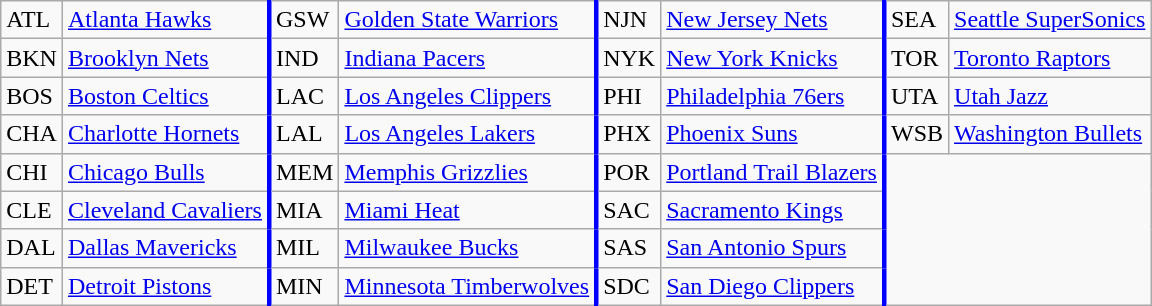<table class="wikitable" align=center>
<tr>
<td>ATL</td>
<td style="border-right: solid blue"><a href='#'>Atlanta Hawks</a></td>
<td>GSW</td>
<td style="border-right: solid blue"><a href='#'>Golden State Warriors</a></td>
<td>NJN</td>
<td style="border-right: solid blue"><a href='#'>New Jersey Nets</a></td>
<td>SEA</td>
<td><a href='#'>Seattle SuperSonics</a></td>
</tr>
<tr>
<td>BKN</td>
<td style="border-right: solid blue"><a href='#'>Brooklyn Nets</a></td>
<td>IND</td>
<td style="border-right: solid blue"><a href='#'>Indiana Pacers</a></td>
<td>NYK</td>
<td style="border-right: solid blue"><a href='#'>New York Knicks</a></td>
<td>TOR</td>
<td><a href='#'>Toronto Raptors</a></td>
</tr>
<tr>
<td>BOS</td>
<td style="border-right: solid blue"><a href='#'>Boston Celtics</a></td>
<td>LAC</td>
<td style="border-right: solid blue"><a href='#'>Los Angeles Clippers</a></td>
<td>PHI</td>
<td style="border-right: solid blue"><a href='#'>Philadelphia 76ers</a></td>
<td>UTA</td>
<td><a href='#'>Utah Jazz</a></td>
</tr>
<tr>
<td>CHA</td>
<td style="border-right: solid blue"><a href='#'>Charlotte Hornets</a></td>
<td>LAL</td>
<td style="border-right: solid blue"><a href='#'>Los Angeles Lakers</a></td>
<td>PHX</td>
<td style="border-right: solid blue"><a href='#'>Phoenix Suns</a></td>
<td>WSB</td>
<td><a href='#'>Washington Bullets</a></td>
</tr>
<tr>
<td>CHI</td>
<td style="border-right: solid blue"><a href='#'>Chicago Bulls</a></td>
<td>MEM</td>
<td style="border-right: solid blue"><a href='#'>Memphis Grizzlies</a></td>
<td>POR</td>
<td style="border-right: solid blue"><a href='#'>Portland Trail Blazers</a></td>
</tr>
<tr>
<td>CLE</td>
<td style="border-right: solid blue"><a href='#'>Cleveland Cavaliers</a></td>
<td>MIA</td>
<td style="border-right: solid blue"><a href='#'>Miami Heat</a></td>
<td>SAC</td>
<td style="border-right: solid blue"><a href='#'>Sacramento Kings</a></td>
</tr>
<tr>
<td>DAL</td>
<td style="border-right: solid blue"><a href='#'>Dallas Mavericks</a></td>
<td>MIL</td>
<td style="border-right: solid blue"><a href='#'>Milwaukee Bucks</a></td>
<td>SAS</td>
<td style="border-right: solid blue"><a href='#'>San Antonio Spurs</a></td>
</tr>
<tr>
<td>DET</td>
<td style="border-right: solid blue"><a href='#'>Detroit Pistons</a></td>
<td>MIN</td>
<td style="border-right: solid blue"><a href='#'>Minnesota Timberwolves</a></td>
<td>SDC</td>
<td style="border-right: solid blue"><a href='#'>San Diego Clippers</a></td>
</tr>
</table>
